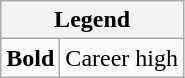<table class="wikitable mw-collapsible mw-collapsed">
<tr>
<th colspan="2">Legend</th>
</tr>
<tr>
<td><strong>Bold</strong></td>
<td>Career high</td>
</tr>
</table>
